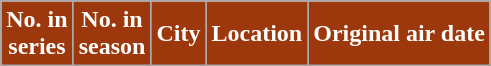<table class="wikitable plainrowheaders" style="margin-right: 0;">
<tr>
<th style="background-color: #9C380C; color: #FFF;">No. in<br>series</th>
<th style="background-color: #9C380C; color: #FFF;">No. in<br>season</th>
<th style="background-color: #9C380C; color: #FFF;">City</th>
<th style="background-color: #9C380C; color: #FFF;">Location</th>
<th style="background-color: #9C380C; color: #FFF;">Original air date<br>


</th>
</tr>
</table>
